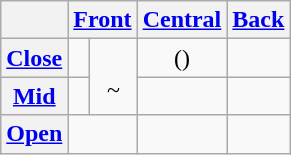<table class="wikitable">
<tr>
<th></th>
<th colspan="2"><a href='#'>Front</a></th>
<th><a href='#'>Central</a></th>
<th><a href='#'>Back</a></th>
</tr>
<tr align=center>
<th><a href='#'>Close</a></th>
<td></td>
<td rowspan="2"><br>~ </td>
<td>()</td>
<td></td>
</tr>
<tr align=center>
<th><a href='#'>Mid</a></th>
<td></td>
<td></td>
<td></td>
</tr>
<tr align=center>
<th><a href='#'>Open</a></th>
<td colspan="2"></td>
<td></td>
<td></td>
</tr>
</table>
